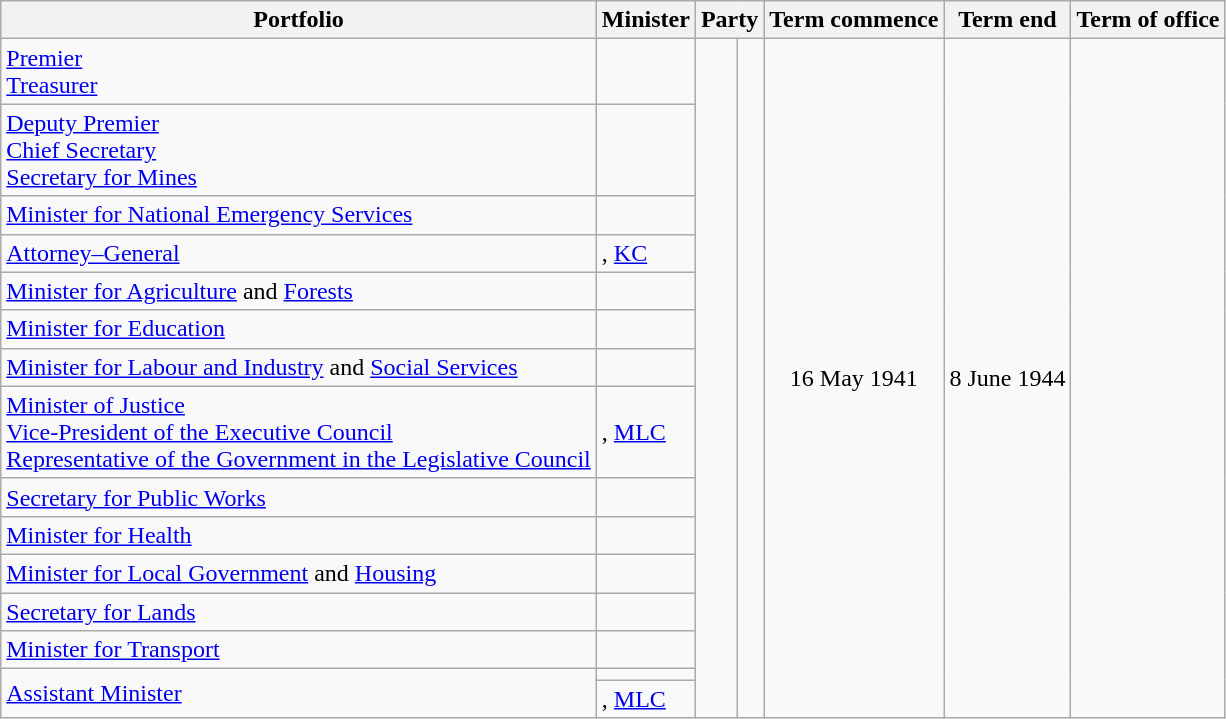<table class="wikitable sortable">
<tr>
<th>Portfolio</th>
<th>Minister</th>
<th colspan="2">Party</th>
<th>Term commence</th>
<th>Term end</th>
<th>Term of office</th>
</tr>
<tr>
<td><a href='#'>Premier</a><br><a href='#'>Treasurer</a></td>
<td></td>
<td rowspan="15" > </td>
<td rowspan=15></td>
<td rowspan=15 align="center">16 May 1941</td>
<td rowspan=15 align="center">8 June 1944</td>
<td rowspan=15 align="center"></td>
</tr>
<tr>
<td><a href='#'>Deputy Premier</a><br><a href='#'>Chief Secretary</a><br><a href='#'>Secretary for Mines</a></td>
<td></td>
</tr>
<tr>
<td><a href='#'>Minister for National Emergency Services</a></td>
<td></td>
</tr>
<tr>
<td><a href='#'>Attorney–General</a></td>
<td>, <a href='#'>KC</a></td>
</tr>
<tr>
<td><a href='#'>Minister for Agriculture</a> and <a href='#'>Forests</a></td>
<td></td>
</tr>
<tr>
<td><a href='#'>Minister for Education</a></td>
<td></td>
</tr>
<tr>
<td><a href='#'>Minister for Labour and Industry</a> and <a href='#'>Social Services</a></td>
<td></td>
</tr>
<tr>
<td><a href='#'>Minister of Justice</a><br><a href='#'>Vice-President of the Executive Council</a><br><a href='#'>Representative of the Government in the Legislative Council</a></td>
<td>, <a href='#'>MLC</a></td>
</tr>
<tr>
<td><a href='#'>Secretary for Public Works</a></td>
<td></td>
</tr>
<tr>
<td><a href='#'>Minister for Health</a></td>
<td></td>
</tr>
<tr>
<td><a href='#'>Minister for Local Government</a> and <a href='#'>Housing</a></td>
<td></td>
</tr>
<tr>
<td><a href='#'>Secretary for Lands</a></td>
<td></td>
</tr>
<tr>
<td><a href='#'>Minister for Transport</a></td>
<td></td>
</tr>
<tr>
<td rowspan=2><a href='#'>Assistant Minister</a></td>
<td></td>
</tr>
<tr>
<td>, <a href='#'>MLC</a></td>
</tr>
</table>
